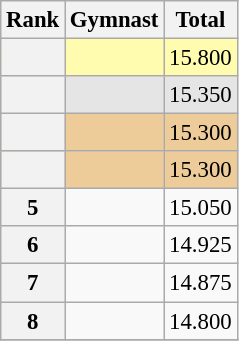<table class="wikitable sortable" style="text-align:center; font-size:95%">
<tr>
<th scope=col>Rank</th>
<th scope=col>Gymnast</th>
<th scope=col>Total</th>
</tr>
<tr bgcolor=fffcaf>
<th scope=row style="text-align:center"></th>
<td align=left></td>
<td>15.800</td>
</tr>
<tr bgcolor=e5e5e5>
<th scope=row style="text-align:center"></th>
<td align=left></td>
<td>15.350</td>
</tr>
<tr bgcolor="eecc99">
<th scope="row" style="text-align:center"></th>
<td align="left"></td>
<td>15.300</td>
</tr>
<tr bgcolor=eecc99>
<th scope=row style="text-align:center"></th>
<td align=left></td>
<td>15.300</td>
</tr>
<tr>
<th scope=row style="text-align:center">5</th>
<td align=left></td>
<td>15.050</td>
</tr>
<tr>
<th scope=row style="text-align:center">6</th>
<td align=left></td>
<td>14.925</td>
</tr>
<tr>
<th scope=row style="text-align:center">7</th>
<td align=left></td>
<td>14.875</td>
</tr>
<tr>
<th scope=row style="text-align:center">8</th>
<td align=left></td>
<td>14.800</td>
</tr>
<tr>
</tr>
</table>
